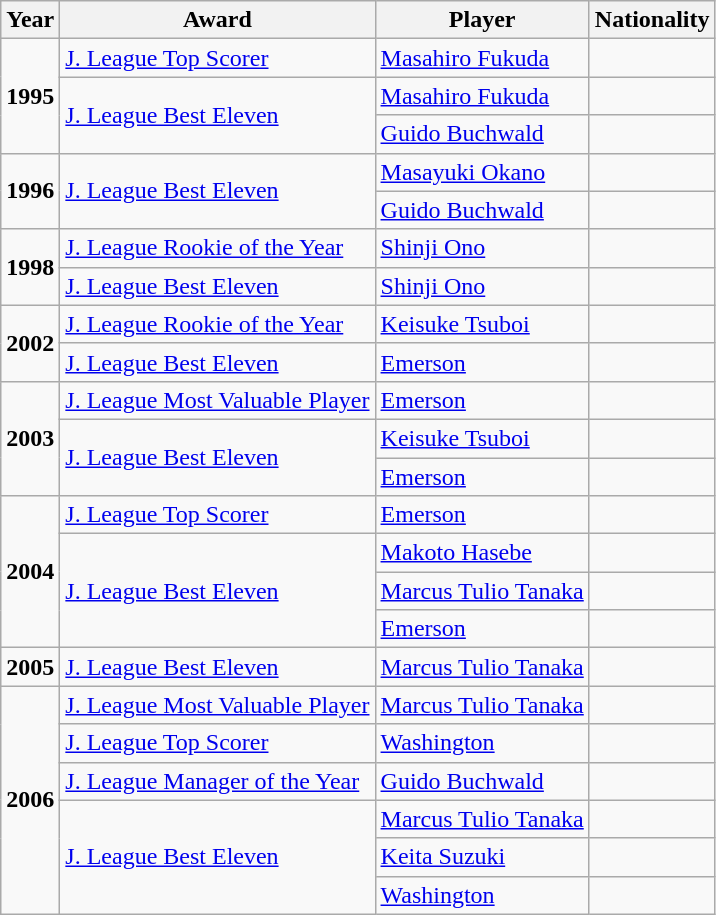<table class="wikitable">
<tr>
<th>Year</th>
<th>Award</th>
<th>Player</th>
<th>Nationality</th>
</tr>
<tr>
<td rowspan="3"><strong>1995</strong></td>
<td><a href='#'>J. League Top Scorer</a></td>
<td><a href='#'>Masahiro Fukuda</a></td>
<td></td>
</tr>
<tr>
<td rowspan="2"><a href='#'>J. League Best Eleven</a></td>
<td><a href='#'>Masahiro Fukuda</a></td>
<td></td>
</tr>
<tr>
<td><a href='#'>Guido Buchwald</a></td>
<td></td>
</tr>
<tr>
<td rowspan="2"><strong>1996</strong></td>
<td rowspan="2"><a href='#'>J. League Best Eleven</a></td>
<td><a href='#'>Masayuki Okano</a></td>
<td></td>
</tr>
<tr>
<td><a href='#'>Guido Buchwald</a></td>
<td></td>
</tr>
<tr>
<td rowspan="2"><strong>1998</strong></td>
<td><a href='#'>J. League Rookie of the Year</a></td>
<td><a href='#'>Shinji Ono</a></td>
<td></td>
</tr>
<tr>
<td><a href='#'>J. League Best Eleven</a></td>
<td><a href='#'>Shinji Ono</a></td>
<td></td>
</tr>
<tr>
<td rowspan="2"><strong>2002</strong></td>
<td><a href='#'>J. League Rookie of the Year</a></td>
<td><a href='#'>Keisuke Tsuboi</a></td>
<td></td>
</tr>
<tr>
<td><a href='#'>J. League Best Eleven</a></td>
<td><a href='#'>Emerson</a></td>
<td></td>
</tr>
<tr>
<td rowspan="3"><strong>2003</strong></td>
<td><a href='#'>J. League Most Valuable Player</a></td>
<td><a href='#'>Emerson</a></td>
<td></td>
</tr>
<tr>
<td rowspan="2"><a href='#'>J. League Best Eleven</a></td>
<td><a href='#'>Keisuke Tsuboi</a></td>
<td></td>
</tr>
<tr>
<td><a href='#'>Emerson</a></td>
<td></td>
</tr>
<tr>
<td rowspan="4"><strong>2004</strong></td>
<td><a href='#'>J. League Top Scorer</a></td>
<td><a href='#'>Emerson</a></td>
<td></td>
</tr>
<tr>
<td rowspan="3"><a href='#'>J. League Best Eleven</a></td>
<td><a href='#'>Makoto Hasebe</a></td>
<td></td>
</tr>
<tr>
<td><a href='#'>Marcus Tulio Tanaka</a></td>
<td></td>
</tr>
<tr>
<td><a href='#'>Emerson</a></td>
<td></td>
</tr>
<tr>
<td><strong>2005</strong></td>
<td><a href='#'>J. League Best Eleven</a></td>
<td><a href='#'>Marcus Tulio Tanaka</a></td>
<td></td>
</tr>
<tr>
<td rowspan="6"><strong>2006</strong></td>
<td><a href='#'>J. League Most Valuable Player</a></td>
<td><a href='#'>Marcus Tulio Tanaka</a></td>
<td></td>
</tr>
<tr>
<td><a href='#'>J. League Top Scorer</a></td>
<td><a href='#'>Washington</a></td>
<td></td>
</tr>
<tr>
<td><a href='#'>J. League Manager of the Year</a></td>
<td><a href='#'>Guido Buchwald</a></td>
<td></td>
</tr>
<tr>
<td rowspan="3"><a href='#'>J. League Best Eleven</a></td>
<td><a href='#'>Marcus Tulio Tanaka</a></td>
<td></td>
</tr>
<tr>
<td><a href='#'>Keita Suzuki</a></td>
<td></td>
</tr>
<tr>
<td><a href='#'>Washington</a></td>
<td></td>
</tr>
</table>
